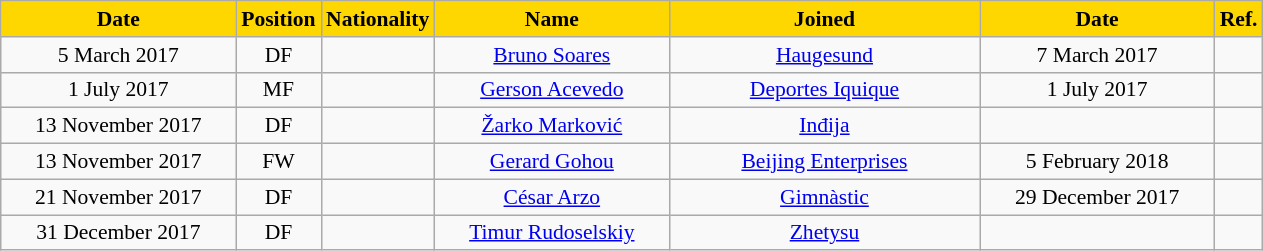<table class="wikitable"  style="text-align:center; font-size:90%; ">
<tr>
<th style="background:#FFD700; color:#000000; width:150px;">Date</th>
<th style="background:#FFD700; color:#000000; width:50px;">Position</th>
<th style="background:#FFD700; color:#000000; width:50px;">Nationality</th>
<th style="background:#FFD700; color:#000000; width:150px;">Name</th>
<th style="background:#FFD700; color:#000000; width:200px;">Joined</th>
<th style="background:#FFD700; color:#000000; width:150px;">Date</th>
<th style="background:#FFD700; color:#000000; width:25px;">Ref.</th>
</tr>
<tr>
<td>5 March 2017</td>
<td>DF</td>
<td></td>
<td><a href='#'>Bruno Soares</a></td>
<td><a href='#'>Haugesund</a></td>
<td>7 March 2017</td>
<td></td>
</tr>
<tr>
<td>1 July 2017</td>
<td>MF</td>
<td></td>
<td><a href='#'>Gerson Acevedo</a></td>
<td><a href='#'>Deportes Iquique</a></td>
<td>1 July 2017</td>
<td></td>
</tr>
<tr>
<td>13 November 2017</td>
<td>DF</td>
<td></td>
<td><a href='#'>Žarko Marković</a></td>
<td><a href='#'>Inđija</a></td>
<td></td>
<td></td>
</tr>
<tr>
<td>13 November 2017</td>
<td>FW</td>
<td></td>
<td><a href='#'>Gerard Gohou</a></td>
<td><a href='#'>Beijing Enterprises</a></td>
<td>5 February 2018</td>
<td></td>
</tr>
<tr>
<td>21 November 2017</td>
<td>DF</td>
<td></td>
<td><a href='#'>César Arzo</a></td>
<td><a href='#'>Gimnàstic</a></td>
<td>29 December 2017</td>
<td></td>
</tr>
<tr>
<td>31 December 2017</td>
<td>DF</td>
<td></td>
<td><a href='#'>Timur Rudoselskiy</a></td>
<td><a href='#'>Zhetysu</a></td>
<td></td>
<td></td>
</tr>
</table>
